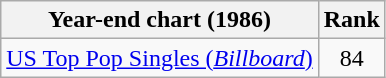<table class="wikitable sortable">
<tr>
<th>Year-end chart (1986)</th>
<th>Rank</th>
</tr>
<tr>
<td><a href='#'>US Top Pop Singles (<em>Billboard</em>)</a></td>
<td style="text-align:center;">84</td>
</tr>
</table>
